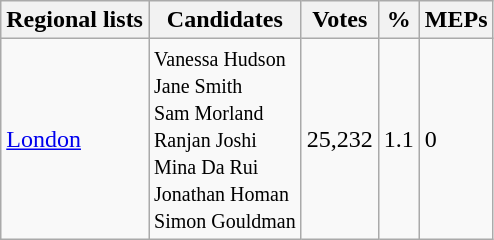<table class="wikitable">
<tr>
<th>Regional lists</th>
<th>Candidates</th>
<th>Votes</th>
<th>%</th>
<th>MEPs</th>
</tr>
<tr>
<td><a href='#'>London</a></td>
<td><small>Vanessa Hudson<br>Jane Smith<br>Sam Morland<br>Ranjan Joshi<br>Mina Da Rui<br>Jonathan Homan<br>Simon Gouldman</small></td>
<td>25,232</td>
<td>1.1</td>
<td>0</td>
</tr>
</table>
